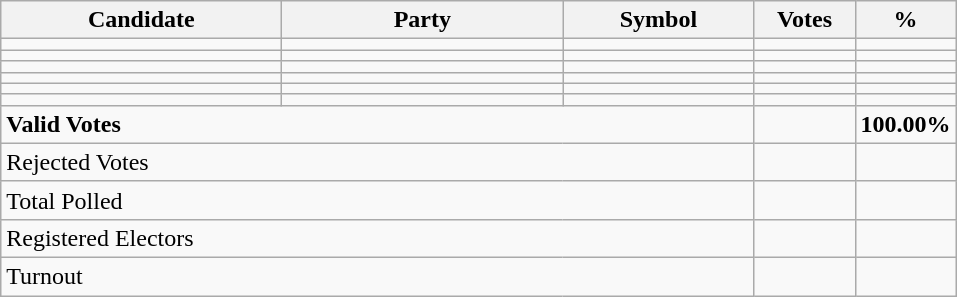<table class="wikitable" border="1" style="text-align:right;">
<tr>
<th align=left width="180">Candidate</th>
<th align=left width="180">Party</th>
<th align=left width="120">Symbol</th>
<th align=left width="60">Votes</th>
<th align=left width="60">%</th>
</tr>
<tr>
<td align=left></td>
<td align=left></td>
<td></td>
<td></td>
<td></td>
</tr>
<tr>
<td align=left></td>
<td align=left></td>
<td></td>
<td></td>
<td></td>
</tr>
<tr>
<td align=left></td>
<td align=left></td>
<td></td>
<td></td>
<td></td>
</tr>
<tr>
<td align=left></td>
<td align=left></td>
<td></td>
<td></td>
<td></td>
</tr>
<tr>
<td align=left></td>
<td align=left></td>
<td></td>
<td></td>
<td></td>
</tr>
<tr>
<td align=left></td>
<td align=left></td>
<td></td>
<td></td>
<td></td>
</tr>
<tr>
<td align=left colspan=3><strong>Valid Votes</strong></td>
<td><strong> </strong></td>
<td><strong>100.00%</strong></td>
</tr>
<tr>
<td align=left colspan=3>Rejected Votes</td>
<td></td>
<td></td>
</tr>
<tr>
<td align=left colspan=3>Total Polled</td>
<td></td>
<td></td>
</tr>
<tr>
<td align=left colspan=3>Registered Electors</td>
<td></td>
<td></td>
</tr>
<tr>
<td align=left colspan=3>Turnout</td>
<td></td>
</tr>
</table>
